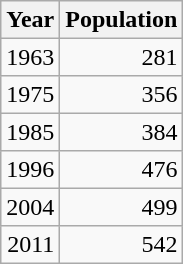<table class="wikitable" style="line-height:1.1em;">
<tr>
<th>Year</th>
<th>Population</th>
</tr>
<tr align="right">
<td>1963</td>
<td>281</td>
</tr>
<tr align="right">
<td>1975</td>
<td>356</td>
</tr>
<tr align="right">
<td>1985</td>
<td>384</td>
</tr>
<tr align="right">
<td>1996</td>
<td>476</td>
</tr>
<tr align="right">
<td>2004</td>
<td>499</td>
</tr>
<tr align="right">
<td>2011</td>
<td>542</td>
</tr>
</table>
